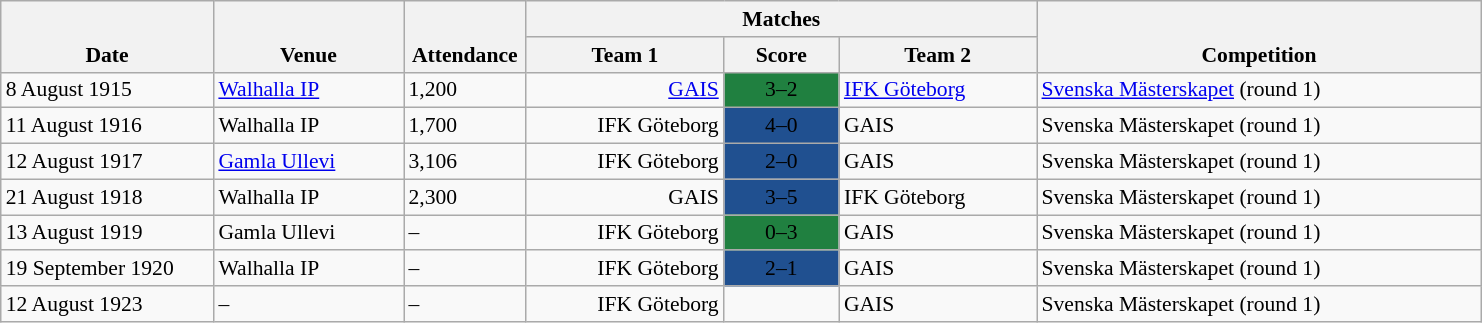<table class="wikitable" style="font-size:90%">
<tr>
<th rowspan="2" valign="bottom" width="135">Date</th>
<th rowspan="2" valign="bottom" width="120">Venue</th>
<th rowspan="2" valign="bottom" width="75">Attendance</th>
<th colspan="3" width="270">Matches</th>
<th rowspan="2" valign="bottom" width="290">Competition</th>
</tr>
<tr>
<th width="125">Team 1</th>
<th width="70">Score</th>
<th width="125">Team 2</th>
</tr>
<tr>
<td>8 August 1915</td>
<td><a href='#'>Walhalla IP</a></td>
<td>1,200</td>
<td align="right"><a href='#'>GAIS</a></td>
<td bgcolor=#208040 align="center"><span>3–2</span></td>
<td align="left"><a href='#'>IFK Göteborg</a></td>
<td><a href='#'>Svenska Mästerskapet</a> (round 1)</td>
</tr>
<tr>
<td>11 August 1916</td>
<td>Walhalla IP</td>
<td>1,700</td>
<td align="right">IFK Göteborg</td>
<td bgcolor=#205090 align="center"><span>4–0</span></td>
<td align="left">GAIS</td>
<td>Svenska Mästerskapet (round 1)</td>
</tr>
<tr>
<td>12 August 1917</td>
<td><a href='#'>Gamla Ullevi</a></td>
<td>3,106</td>
<td align="right">IFK Göteborg</td>
<td bgcolor=#205090 align="center"><span>2–0</span></td>
<td align="left">GAIS</td>
<td>Svenska Mästerskapet (round 1)</td>
</tr>
<tr>
<td>21 August 1918</td>
<td>Walhalla IP</td>
<td>2,300</td>
<td align="right">GAIS</td>
<td bgcolor=#205090 align="center"><span>3–5</span></td>
<td align="left">IFK Göteborg</td>
<td>Svenska Mästerskapet (round 1)</td>
</tr>
<tr>
<td>13 August 1919</td>
<td>Gamla Ullevi</td>
<td>–</td>
<td align="right">IFK Göteborg</td>
<td bgcolor=#208040 align="center"><span>0–3</span></td>
<td align="left">GAIS</td>
<td>Svenska Mästerskapet (round 1)</td>
</tr>
<tr>
<td>19 September 1920</td>
<td>Walhalla IP</td>
<td>–</td>
<td align="right">IFK Göteborg</td>
<td bgcolor=#205090 align="center"><span>2–1</span></td>
<td align="left">GAIS</td>
<td>Svenska Mästerskapet (round 1)</td>
</tr>
<tr>
<td>12 August 1923</td>
<td>–</td>
<td>–</td>
<td align="right">IFK Göteborg</td>
<td align="center"></td>
<td align="left">GAIS</td>
<td>Svenska Mästerskapet (round 1)</td>
</tr>
</table>
